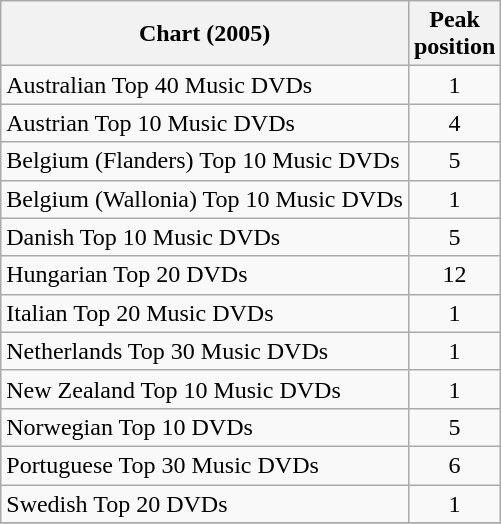<table class="wikitable sortable" border="1">
<tr>
<th scope="col">Chart (2005)</th>
<th scope="col">Peak<br>position</th>
</tr>
<tr>
<td>Australian Top 40 Music DVDs</td>
<td style="text-align:center;">1</td>
</tr>
<tr>
<td>Austrian Top 10 Music DVDs</td>
<td style="text-align:center;">4</td>
</tr>
<tr>
<td>Belgium (Flanders) Top 10 Music DVDs</td>
<td style="text-align:center;">5</td>
</tr>
<tr>
<td>Belgium (Wallonia) Top 10 Music DVDs</td>
<td style="text-align:center;">1</td>
</tr>
<tr>
<td>Danish Top 10 Music DVDs</td>
<td style="text-align:center;">5</td>
</tr>
<tr>
<td>Hungarian Top 20 DVDs</td>
<td style="text-align:center;">12</td>
</tr>
<tr>
<td>Italian Top 20 Music DVDs</td>
<td style="text-align:center;">1</td>
</tr>
<tr>
<td>Netherlands Top 30 Music DVDs</td>
<td style="text-align:center;">1</td>
</tr>
<tr>
<td>New Zealand Top 10 Music DVDs</td>
<td style="text-align:center;">1</td>
</tr>
<tr>
<td>Norwegian Top 10 DVDs</td>
<td style="text-align:center;">5</td>
</tr>
<tr>
<td>Portuguese Top 30 Music DVDs</td>
<td style="text-align:center;">6</td>
</tr>
<tr>
<td>Swedish Top 20 DVDs</td>
<td style="text-align:center;">1</td>
</tr>
<tr>
</tr>
</table>
